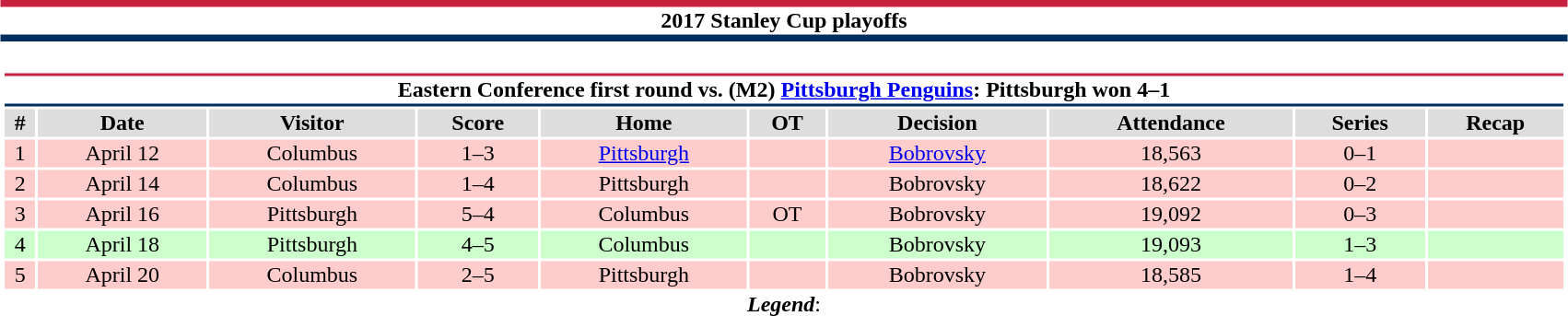<table class="toccolours collapsible" style="width:90%; clear:both; margin:1.5em auto; text-align:center;">
<tr>
<th colspan=11 style="background:#fff; border-top:#C8213F 5px solid; border-bottom:#002E5F 5px solid;">2017 Stanley Cup playoffs</th>
</tr>
<tr>
<td colspan=10><br><table class="toccolours collapsible collapsed" width=100%>
<tr>
<th colspan="12" style="background:#fff; border-top:#C8213F 2px solid; border-bottom:#002E5F 2px solid;">Eastern Conference first round vs. (M2) <a href='#'>Pittsburgh Penguins</a>: Pittsburgh won 4–1</th>
</tr>
<tr style="background:#ddd;">
<th>#</th>
<th>Date</th>
<th>Visitor</th>
<th>Score</th>
<th>Home</th>
<th>OT</th>
<th>Decision</th>
<th>Attendance</th>
<th>Series</th>
<th>Recap</th>
</tr>
<tr style="background:#fcc;">
<td>1</td>
<td>April 12</td>
<td>Columbus</td>
<td>1–3</td>
<td><a href='#'>Pittsburgh</a></td>
<td></td>
<td><a href='#'>Bobrovsky</a></td>
<td>18,563</td>
<td>0–1</td>
<td></td>
</tr>
<tr style="background:#fcc;">
<td>2</td>
<td>April 14</td>
<td>Columbus</td>
<td>1–4</td>
<td>Pittsburgh</td>
<td></td>
<td>Bobrovsky</td>
<td>18,622</td>
<td>0–2</td>
<td></td>
</tr>
<tr style="background:#fcc;">
<td>3</td>
<td>April 16</td>
<td>Pittsburgh</td>
<td>5–4</td>
<td>Columbus</td>
<td>OT</td>
<td>Bobrovsky</td>
<td>19,092</td>
<td>0–3</td>
<td></td>
</tr>
<tr style="background:#cfc;">
<td>4</td>
<td>April 18</td>
<td>Pittsburgh</td>
<td>4–5</td>
<td>Columbus</td>
<td></td>
<td>Bobrovsky</td>
<td>19,093</td>
<td>1–3</td>
<td></td>
</tr>
<tr style="background:#fcc;">
<td>5</td>
<td>April 20</td>
<td>Columbus</td>
<td>2–5</td>
<td>Pittsburgh</td>
<td></td>
<td>Bobrovsky</td>
<td>18,585</td>
<td>1–4</td>
<td></td>
</tr>
</table>
<strong><em>Legend</em></strong>:

</td>
</tr>
</table>
